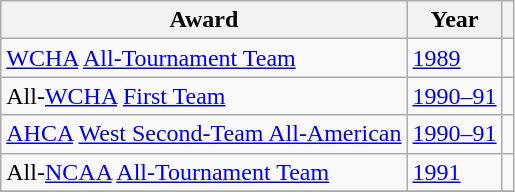<table class="wikitable">
<tr>
<th>Award</th>
<th>Year</th>
<th></th>
</tr>
<tr>
<td><a href='#'>WCHA</a> <a href='#'>All-Tournament Team</a></td>
<td><a href='#'>1989</a></td>
<td></td>
</tr>
<tr>
<td>All-<a href='#'>WCHA</a> <a href='#'>First Team</a></td>
<td><a href='#'>1990–91</a></td>
<td></td>
</tr>
<tr>
<td><a href='#'>AHCA</a> <a href='#'>West Second-Team All-American</a></td>
<td><a href='#'>1990–91</a></td>
<td></td>
</tr>
<tr>
<td>All-<a href='#'>NCAA</a> <a href='#'>All-Tournament Team</a></td>
<td><a href='#'>1991</a></td>
<td></td>
</tr>
<tr>
</tr>
</table>
